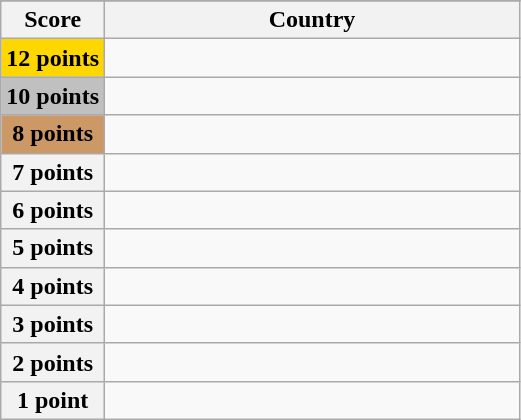<table class="wikitable">
<tr>
</tr>
<tr>
<th scope="col" width="20%">Score</th>
<th scope="col">Country</th>
</tr>
<tr>
<th scope="row" style="background:gold">12 points</th>
<td></td>
</tr>
<tr>
<th scope="row" style="background:silver">10 points</th>
<td></td>
</tr>
<tr>
<th scope="row" style="background:#CC9966">8 points</th>
<td></td>
</tr>
<tr>
<th scope="row">7 points</th>
<td></td>
</tr>
<tr>
<th scope="row">6 points</th>
<td></td>
</tr>
<tr>
<th scope="row">5 points</th>
<td></td>
</tr>
<tr>
<th scope="row">4 points</th>
<td></td>
</tr>
<tr>
<th scope="row">3 points</th>
<td></td>
</tr>
<tr>
<th scope="row">2 points</th>
<td></td>
</tr>
<tr>
<th scope="row">1 point</th>
<td></td>
</tr>
</table>
